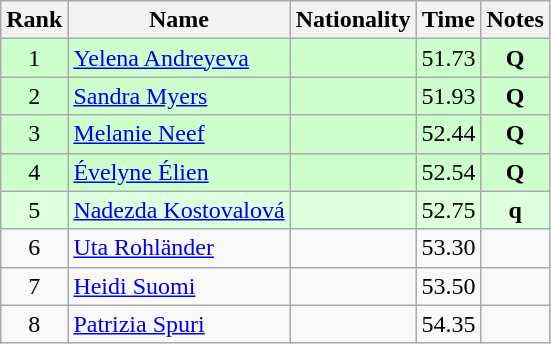<table class="wikitable sortable" style="text-align:center">
<tr>
<th>Rank</th>
<th>Name</th>
<th>Nationality</th>
<th>Time</th>
<th>Notes</th>
</tr>
<tr bgcolor=ccffcc>
<td>1</td>
<td align=left><a href='#'>Yelena Andreyeva</a></td>
<td align=left></td>
<td>51.73</td>
<td><strong>Q</strong></td>
</tr>
<tr bgcolor=ccffcc>
<td>2</td>
<td align=left><a href='#'>Sandra Myers</a></td>
<td align=left></td>
<td>51.93</td>
<td><strong>Q</strong></td>
</tr>
<tr bgcolor=ccffcc>
<td>3</td>
<td align=left><a href='#'>Melanie Neef</a></td>
<td align=left></td>
<td>52.44</td>
<td><strong>Q</strong></td>
</tr>
<tr bgcolor=ccffcc>
<td>4</td>
<td align=left><a href='#'>Évelyne Élien</a></td>
<td align=left></td>
<td>52.54</td>
<td><strong>Q</strong></td>
</tr>
<tr bgcolor=ddffdd>
<td>5</td>
<td align=left><a href='#'>Nadezda Kostovalová</a></td>
<td align=left></td>
<td>52.75</td>
<td><strong>q</strong></td>
</tr>
<tr>
<td>6</td>
<td align=left><a href='#'>Uta Rohländer</a></td>
<td align=left></td>
<td>53.30</td>
<td></td>
</tr>
<tr>
<td>7</td>
<td align=left><a href='#'>Heidi Suomi</a></td>
<td align=left></td>
<td>53.50</td>
<td></td>
</tr>
<tr>
<td>8</td>
<td align=left><a href='#'>Patrizia Spuri</a></td>
<td align=left></td>
<td>54.35</td>
<td></td>
</tr>
</table>
